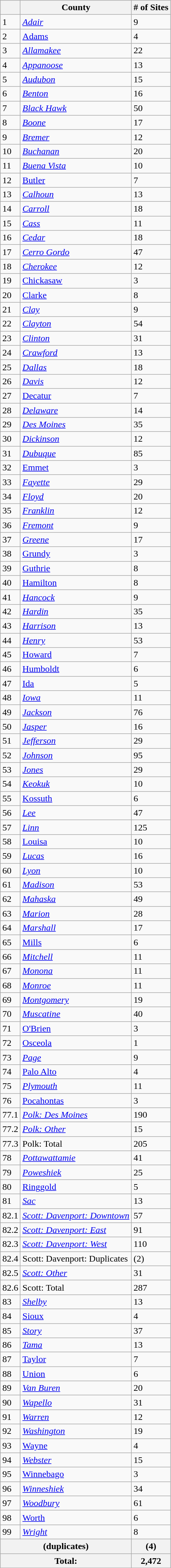<table class="wikitable sortable">
<tr>
<th></th>
<th><strong>County</strong></th>
<th><strong># of Sites</strong></th>
</tr>
<tr ->
<td>1</td>
<td><em><a href='#'>Adair</a></em></td>
<td>9</td>
</tr>
<tr ->
<td>2</td>
<td><a href='#'>Adams</a></td>
<td>4</td>
</tr>
<tr ->
<td>3</td>
<td><em><a href='#'>Allamakee</a></em></td>
<td>22</td>
</tr>
<tr ->
<td>4</td>
<td><em><a href='#'>Appanoose</a></em></td>
<td>13</td>
</tr>
<tr ->
<td>5</td>
<td><em><a href='#'>Audubon</a></em></td>
<td>15</td>
</tr>
<tr ->
<td>6</td>
<td><em><a href='#'>Benton</a></em></td>
<td>16</td>
</tr>
<tr ->
<td>7</td>
<td><em><a href='#'>Black Hawk</a></em></td>
<td>50</td>
</tr>
<tr ->
<td>8</td>
<td><em><a href='#'>Boone</a></em></td>
<td>17</td>
</tr>
<tr ->
<td>9</td>
<td><em><a href='#'>Bremer</a></em></td>
<td>12</td>
</tr>
<tr ->
<td>10</td>
<td><em><a href='#'>Buchanan</a></em></td>
<td>20</td>
</tr>
<tr ->
<td>11</td>
<td><em><a href='#'>Buena Vista</a></em></td>
<td>10</td>
</tr>
<tr ->
<td>12</td>
<td><a href='#'>Butler</a></td>
<td>7</td>
</tr>
<tr ->
<td>13</td>
<td><em><a href='#'>Calhoun</a></em></td>
<td>13</td>
</tr>
<tr ->
<td>14</td>
<td><em><a href='#'>Carroll</a></em></td>
<td>18</td>
</tr>
<tr ->
<td>15</td>
<td><em><a href='#'>Cass</a></em></td>
<td>11</td>
</tr>
<tr ->
<td>16</td>
<td><em><a href='#'>Cedar</a></em></td>
<td>18</td>
</tr>
<tr ->
<td>17</td>
<td><em><a href='#'>Cerro Gordo</a></em></td>
<td>47</td>
</tr>
<tr ->
<td>18</td>
<td><em><a href='#'>Cherokee</a></em></td>
<td>12</td>
</tr>
<tr ->
<td>19</td>
<td><a href='#'>Chickasaw</a></td>
<td>3</td>
</tr>
<tr ->
<td>20</td>
<td><a href='#'>Clarke</a></td>
<td>8</td>
</tr>
<tr ->
<td>21</td>
<td><em><a href='#'>Clay</a></em></td>
<td>9</td>
</tr>
<tr ->
<td>22</td>
<td><em><a href='#'>Clayton</a></em></td>
<td>54</td>
</tr>
<tr ->
<td>23</td>
<td><em><a href='#'>Clinton</a></em></td>
<td>31</td>
</tr>
<tr ->
<td>24</td>
<td><em><a href='#'>Crawford</a></em></td>
<td>13</td>
</tr>
<tr ->
<td>25</td>
<td><em><a href='#'>Dallas</a></em></td>
<td>18</td>
</tr>
<tr ->
<td>26</td>
<td><em><a href='#'>Davis</a></em></td>
<td>12</td>
</tr>
<tr ->
<td>27</td>
<td><a href='#'>Decatur</a></td>
<td>7</td>
</tr>
<tr ->
<td>28</td>
<td><em><a href='#'>Delaware</a></em></td>
<td>14</td>
</tr>
<tr ->
<td>29</td>
<td><em><a href='#'>Des Moines</a></em></td>
<td>35</td>
</tr>
<tr ->
<td>30</td>
<td><em><a href='#'>Dickinson</a></em></td>
<td>12</td>
</tr>
<tr ->
<td>31</td>
<td><em><a href='#'>Dubuque</a></em></td>
<td>85</td>
</tr>
<tr ->
<td>32</td>
<td><a href='#'>Emmet</a></td>
<td>3</td>
</tr>
<tr ->
<td>33</td>
<td><em><a href='#'>Fayette</a></em></td>
<td>29</td>
</tr>
<tr ->
<td>34</td>
<td><em><a href='#'>Floyd</a></em></td>
<td>20</td>
</tr>
<tr ->
<td>35</td>
<td><em><a href='#'>Franklin</a></em></td>
<td>12</td>
</tr>
<tr ->
<td>36</td>
<td><em><a href='#'>Fremont</a></em></td>
<td>9</td>
</tr>
<tr ->
<td>37</td>
<td><em><a href='#'>Greene</a></em></td>
<td>17</td>
</tr>
<tr ->
<td>38</td>
<td><a href='#'>Grundy</a></td>
<td>3</td>
</tr>
<tr ->
<td>39</td>
<td><a href='#'>Guthrie</a></td>
<td>8</td>
</tr>
<tr ->
<td>40</td>
<td><a href='#'>Hamilton</a></td>
<td>8</td>
</tr>
<tr ->
<td>41</td>
<td><em><a href='#'>Hancock</a></em></td>
<td>9</td>
</tr>
<tr ->
<td>42</td>
<td><em><a href='#'>Hardin</a></em></td>
<td>35</td>
</tr>
<tr ->
<td>43</td>
<td><em><a href='#'>Harrison</a></em></td>
<td>13</td>
</tr>
<tr ->
<td>44</td>
<td><em><a href='#'>Henry</a></em></td>
<td>53</td>
</tr>
<tr ->
<td>45</td>
<td><a href='#'>Howard</a></td>
<td>7</td>
</tr>
<tr ->
<td>46</td>
<td><a href='#'>Humboldt</a></td>
<td>6</td>
</tr>
<tr ->
<td>47</td>
<td><a href='#'>Ida</a></td>
<td>5</td>
</tr>
<tr ->
<td>48</td>
<td><em><a href='#'>Iowa</a></em></td>
<td>11</td>
</tr>
<tr ->
<td>49</td>
<td><em><a href='#'>Jackson</a></em></td>
<td>76</td>
</tr>
<tr ->
<td>50</td>
<td><em><a href='#'>Jasper</a></em></td>
<td>16</td>
</tr>
<tr ->
<td>51</td>
<td><em><a href='#'>Jefferson</a></em></td>
<td>29</td>
</tr>
<tr ->
<td>52</td>
<td><em><a href='#'>Johnson</a></em></td>
<td>95</td>
</tr>
<tr ->
<td>53</td>
<td><em><a href='#'>Jones</a></em></td>
<td>29</td>
</tr>
<tr ->
<td>54</td>
<td><em><a href='#'>Keokuk</a></em></td>
<td>10</td>
</tr>
<tr ->
<td>55</td>
<td><a href='#'>Kossuth</a></td>
<td>6</td>
</tr>
<tr ->
<td>56</td>
<td><em><a href='#'>Lee</a></em></td>
<td>47</td>
</tr>
<tr ->
<td>57</td>
<td><em><a href='#'>Linn</a></em></td>
<td>125</td>
</tr>
<tr ->
<td>58</td>
<td><a href='#'>Louisa</a></td>
<td>10</td>
</tr>
<tr ->
<td>59</td>
<td><em><a href='#'>Lucas</a></em></td>
<td>16</td>
</tr>
<tr ->
<td>60</td>
<td><em><a href='#'>Lyon</a></em></td>
<td>10</td>
</tr>
<tr ->
<td>61</td>
<td><em><a href='#'>Madison</a></em></td>
<td>53</td>
</tr>
<tr ->
<td>62</td>
<td><em><a href='#'>Mahaska</a></em></td>
<td>49</td>
</tr>
<tr ->
<td>63</td>
<td><em><a href='#'>Marion</a></em></td>
<td>28</td>
</tr>
<tr ->
<td>64</td>
<td><em><a href='#'>Marshall</a></em></td>
<td>17</td>
</tr>
<tr ->
<td>65</td>
<td><a href='#'>Mills</a></td>
<td>6</td>
</tr>
<tr ->
<td>66</td>
<td><em><a href='#'>Mitchell</a></em></td>
<td>11</td>
</tr>
<tr ->
<td>67</td>
<td><em><a href='#'>Monona</a></em></td>
<td>11</td>
</tr>
<tr ->
<td>68</td>
<td><em><a href='#'>Monroe</a></em></td>
<td>11</td>
</tr>
<tr ->
<td>69</td>
<td><em><a href='#'>Montgomery</a></em></td>
<td>19</td>
</tr>
<tr ->
<td>70</td>
<td><em><a href='#'>Muscatine</a></em></td>
<td>40</td>
</tr>
<tr ->
<td>71</td>
<td><a href='#'>O'Brien</a></td>
<td>3</td>
</tr>
<tr ->
<td>72</td>
<td><a href='#'>Osceola</a></td>
<td>1</td>
</tr>
<tr ->
<td>73</td>
<td><em><a href='#'>Page</a></em></td>
<td>9</td>
</tr>
<tr ->
<td>74</td>
<td><a href='#'>Palo Alto</a></td>
<td>4</td>
</tr>
<tr ->
<td>75</td>
<td><em><a href='#'>Plymouth</a></em></td>
<td>11</td>
</tr>
<tr ->
<td>76</td>
<td><a href='#'>Pocahontas</a></td>
<td>3</td>
</tr>
<tr ->
<td>77.1</td>
<td><em><a href='#'>Polk: Des Moines</a></em></td>
<td>190</td>
</tr>
<tr ->
<td>77.2</td>
<td><em><a href='#'>Polk: Other</a></em></td>
<td>15</td>
</tr>
<tr ->
<td>77.3</td>
<td>Polk: Total</td>
<td>205</td>
</tr>
<tr ->
<td>78</td>
<td><em><a href='#'>Pottawattamie</a></em></td>
<td>41</td>
</tr>
<tr ->
<td>79</td>
<td><em><a href='#'>Poweshiek</a></em></td>
<td>25</td>
</tr>
<tr ->
<td>80</td>
<td><a href='#'>Ringgold</a></td>
<td>5</td>
</tr>
<tr ->
<td>81</td>
<td><em><a href='#'>Sac</a></em></td>
<td>13</td>
</tr>
<tr ->
<td>82.1</td>
<td><em><a href='#'>Scott: Davenport: Downtown</a></em></td>
<td>57</td>
</tr>
<tr ->
<td>82.2</td>
<td><em><a href='#'>Scott: Davenport: East</a></em></td>
<td>91</td>
</tr>
<tr ->
<td>82.3</td>
<td><em><a href='#'>Scott: Davenport: West</a></em></td>
<td>110</td>
</tr>
<tr ->
<td>82.4</td>
<td>Scott: Davenport: Duplicates</td>
<td>(2)</td>
</tr>
<tr ->
<td>82.5</td>
<td><em><a href='#'>Scott: Other</a></em></td>
<td>31</td>
</tr>
<tr ->
<td>82.6</td>
<td>Scott: Total</td>
<td>287</td>
</tr>
<tr ->
<td>83</td>
<td><em><a href='#'>Shelby</a></em></td>
<td>13</td>
</tr>
<tr ->
<td>84</td>
<td><a href='#'>Sioux</a></td>
<td>4</td>
</tr>
<tr ->
<td>85</td>
<td><em><a href='#'>Story</a></em></td>
<td>37</td>
</tr>
<tr ->
<td>86</td>
<td><em><a href='#'>Tama</a></em></td>
<td>13</td>
</tr>
<tr ->
<td>87</td>
<td><a href='#'>Taylor</a></td>
<td>7</td>
</tr>
<tr ->
<td>88</td>
<td><a href='#'>Union</a></td>
<td>6</td>
</tr>
<tr ->
<td>89</td>
<td><em><a href='#'>Van Buren</a></em></td>
<td>20</td>
</tr>
<tr ->
<td>90</td>
<td><em><a href='#'>Wapello</a></em></td>
<td>31</td>
</tr>
<tr ->
<td>91</td>
<td><em><a href='#'>Warren</a></em></td>
<td>12</td>
</tr>
<tr ->
<td>92</td>
<td><em><a href='#'>Washington</a></em></td>
<td>19</td>
</tr>
<tr ->
<td>93</td>
<td><a href='#'>Wayne</a></td>
<td>4</td>
</tr>
<tr ->
<td>94</td>
<td><em><a href='#'>Webster</a></em></td>
<td>15</td>
</tr>
<tr ->
<td>95</td>
<td><a href='#'>Winnebago</a></td>
<td>3</td>
</tr>
<tr ->
<td>96</td>
<td><em><a href='#'>Winneshiek</a></em></td>
<td>34</td>
</tr>
<tr ->
<td>97</td>
<td><em><a href='#'>Woodbury</a></em></td>
<td>61</td>
</tr>
<tr ->
<td>98</td>
<td><a href='#'>Worth</a></td>
<td>6</td>
</tr>
<tr ->
<td>99</td>
<td><em><a href='#'>Wright</a></em></td>
<td>8</td>
</tr>
<tr class="sortbottom">
<th colspan="2">(duplicates)</th>
<th>(4)</th>
</tr>
<tr class="sortbottom">
<th colspan="2">Total:</th>
<th>2,472</th>
</tr>
</table>
